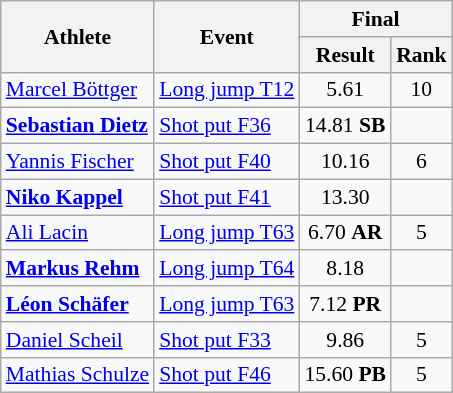<table class=wikitable style="font-size:90%">
<tr>
<th rowspan="2">Athlete</th>
<th rowspan="2">Event</th>
<th colspan="2">Final</th>
</tr>
<tr>
<th>Result</th>
<th>Rank</th>
</tr>
<tr align=center>
<td align=left><a href='#'>Marcel Böttger</a></td>
<td align=left><a href='#'>Long jump T12</a></td>
<td>5.61</td>
<td>10</td>
</tr>
<tr align=center>
<td align=left><strong><a href='#'>Sebastian Dietz</a></strong></td>
<td align=left><a href='#'>Shot put F36</a></td>
<td>14.81 <strong>SB</strong></td>
<td></td>
</tr>
<tr align=center>
<td align=left><a href='#'>Yannis Fischer</a></td>
<td align=left><a href='#'>Shot put F40</a></td>
<td>10.16</td>
<td>6</td>
</tr>
<tr align=center>
<td align=left><strong><a href='#'>Niko Kappel</a></strong></td>
<td align=left><a href='#'>Shot put F41</a></td>
<td>13.30</td>
<td></td>
</tr>
<tr align=center>
<td align=left><a href='#'>Ali Lacin</a></td>
<td align=left><a href='#'>Long jump T63</a></td>
<td>6.70 <strong>AR</strong></td>
<td>5</td>
</tr>
<tr align=center>
<td align=left><strong><a href='#'>Markus Rehm</a></strong></td>
<td align=left><a href='#'>Long jump T64</a></td>
<td>8.18</td>
<td></td>
</tr>
<tr align=center>
<td align=left><strong><a href='#'>Léon Schäfer</a></strong></td>
<td align=left><a href='#'>Long jump T63</a></td>
<td>7.12 <strong>PR</strong></td>
<td></td>
</tr>
<tr align=center>
<td align=left><a href='#'>Daniel Scheil</a></td>
<td align=left><a href='#'>Shot put F33</a></td>
<td>9.86</td>
<td>5</td>
</tr>
<tr align=center>
<td align=left><a href='#'>Mathias Schulze</a></td>
<td align=left><a href='#'>Shot put F46</a></td>
<td>15.60 <strong>PB</strong></td>
<td>5</td>
</tr>
</table>
